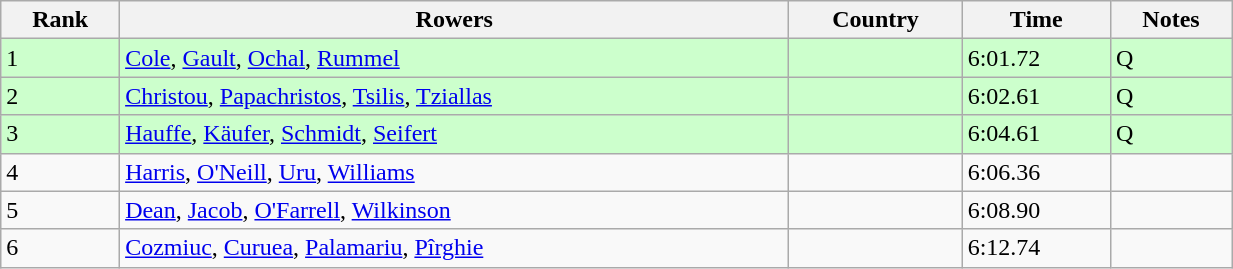<table class="wikitable sortable" width=65%>
<tr>
<th>Rank</th>
<th>Rowers</th>
<th>Country</th>
<th>Time</th>
<th>Notes</th>
</tr>
<tr bgcolor=ccffcc>
<td>1</td>
<td><a href='#'>Cole</a>, <a href='#'>Gault</a>, <a href='#'>Ochal</a>, <a href='#'>Rummel</a></td>
<td></td>
<td>6:01.72</td>
<td>Q</td>
</tr>
<tr bgcolor=ccffcc>
<td>2</td>
<td><a href='#'>Christou</a>, <a href='#'>Papachristos</a>, <a href='#'>Tsilis</a>, <a href='#'>Tziallas</a></td>
<td></td>
<td>6:02.61</td>
<td>Q</td>
</tr>
<tr bgcolor=ccffcc>
<td>3</td>
<td><a href='#'>Hauffe</a>, <a href='#'>Käufer</a>, <a href='#'>Schmidt</a>, <a href='#'>Seifert</a></td>
<td></td>
<td>6:04.61</td>
<td>Q</td>
</tr>
<tr>
<td>4</td>
<td><a href='#'>Harris</a>, <a href='#'>O'Neill</a>, <a href='#'>Uru</a>, <a href='#'>Williams</a></td>
<td></td>
<td>6:06.36</td>
<td></td>
</tr>
<tr>
<td>5</td>
<td><a href='#'>Dean</a>, <a href='#'>Jacob</a>, <a href='#'>O'Farrell</a>, <a href='#'>Wilkinson</a></td>
<td></td>
<td>6:08.90</td>
<td></td>
</tr>
<tr>
<td>6</td>
<td><a href='#'>Cozmiuc</a>, <a href='#'>Curuea</a>, <a href='#'>Palamariu</a>, <a href='#'>Pîrghie</a></td>
<td></td>
<td>6:12.74</td>
<td></td>
</tr>
</table>
